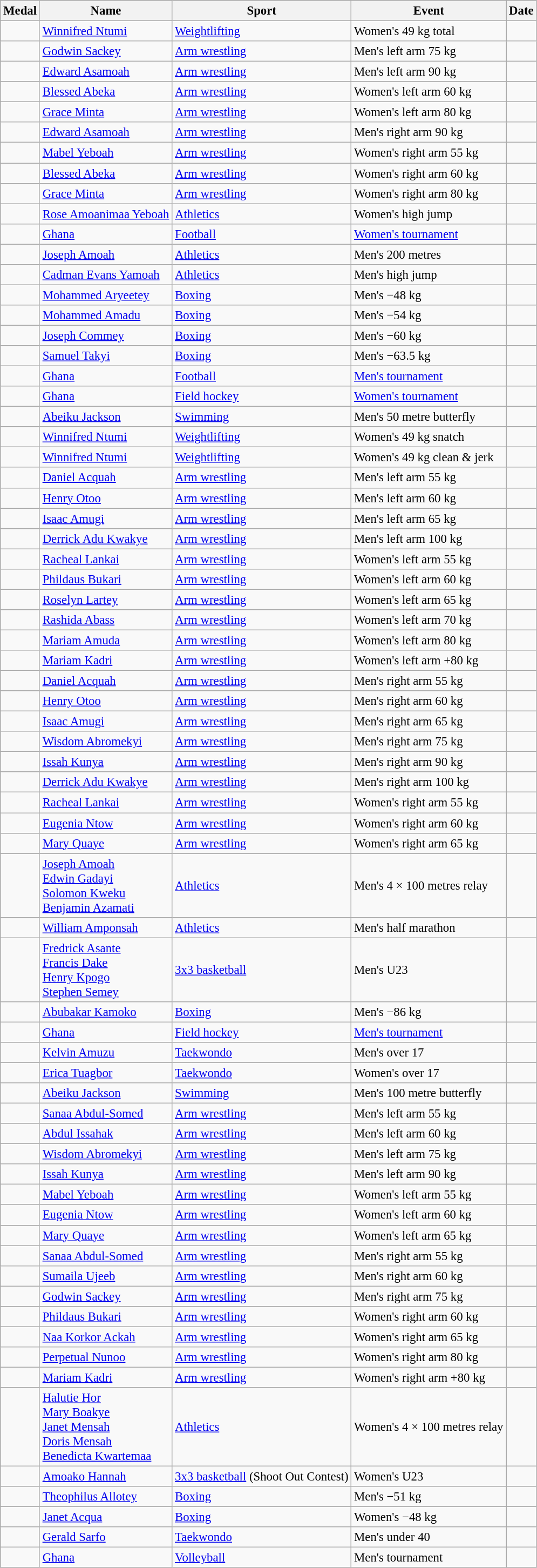<table class="wikitable sortable" style="font-size:95%">
<tr>
<th>Medal</th>
<th>Name</th>
<th>Sport</th>
<th>Event</th>
<th>Date</th>
</tr>
<tr>
<td></td>
<td><a href='#'>Winnifred Ntumi</a></td>
<td><a href='#'>Weightlifting</a></td>
<td>Women's 49 kg total</td>
<td></td>
</tr>
<tr>
<td></td>
<td><a href='#'>Godwin Sackey</a></td>
<td><a href='#'>Arm wrestling</a></td>
<td>Men's left arm 75 kg</td>
<td></td>
</tr>
<tr>
<td></td>
<td><a href='#'>Edward Asamoah</a></td>
<td><a href='#'>Arm wrestling</a></td>
<td>Men's left arm 90 kg</td>
<td></td>
</tr>
<tr>
<td></td>
<td><a href='#'>Blessed Abeka</a></td>
<td><a href='#'>Arm wrestling</a></td>
<td>Women's left arm 60 kg</td>
<td></td>
</tr>
<tr>
<td></td>
<td><a href='#'>Grace Minta</a></td>
<td><a href='#'>Arm wrestling</a></td>
<td>Women's left arm 80 kg</td>
<td></td>
</tr>
<tr>
<td></td>
<td><a href='#'>Edward Asamoah</a></td>
<td><a href='#'>Arm wrestling</a></td>
<td>Men's right arm 90 kg</td>
<td></td>
</tr>
<tr>
<td></td>
<td><a href='#'>Mabel Yeboah</a></td>
<td><a href='#'>Arm wrestling</a></td>
<td>Women's right arm 55 kg</td>
<td></td>
</tr>
<tr>
<td></td>
<td><a href='#'>Blessed Abeka</a></td>
<td><a href='#'>Arm wrestling</a></td>
<td>Women's right arm 60 kg</td>
<td></td>
</tr>
<tr>
<td></td>
<td><a href='#'>Grace Minta</a></td>
<td><a href='#'>Arm wrestling</a></td>
<td>Women's right arm 80 kg</td>
<td></td>
</tr>
<tr>
<td></td>
<td><a href='#'>Rose Amoanimaa Yeboah</a></td>
<td><a href='#'>Athletics</a></td>
<td>Women's high jump</td>
<td></td>
</tr>
<tr>
<td></td>
<td><a href='#'>Ghana</a></td>
<td><a href='#'>Football</a></td>
<td><a href='#'>Women's tournament</a></td>
<td></td>
</tr>
<tr>
<td></td>
<td><a href='#'>Joseph Amoah</a></td>
<td><a href='#'>Athletics</a></td>
<td>Men's 200 metres</td>
<td></td>
</tr>
<tr>
<td></td>
<td><a href='#'>Cadman Evans Yamoah</a></td>
<td><a href='#'>Athletics</a></td>
<td>Men's high jump</td>
<td></td>
</tr>
<tr>
<td></td>
<td><a href='#'>Mohammed Aryeetey</a></td>
<td><a href='#'>Boxing</a></td>
<td>Men's −48 kg</td>
<td></td>
</tr>
<tr>
<td></td>
<td><a href='#'>Mohammed Amadu</a></td>
<td><a href='#'>Boxing</a></td>
<td>Men's −54 kg</td>
<td></td>
</tr>
<tr>
<td></td>
<td><a href='#'>Joseph Commey</a></td>
<td><a href='#'>Boxing</a></td>
<td>Men's −60 kg</td>
<td></td>
</tr>
<tr>
<td></td>
<td><a href='#'>Samuel Takyi</a></td>
<td><a href='#'>Boxing</a></td>
<td>Men's −63.5 kg</td>
<td></td>
</tr>
<tr>
<td></td>
<td><a href='#'>Ghana</a></td>
<td><a href='#'>Football</a></td>
<td><a href='#'>Men's tournament</a></td>
<td></td>
</tr>
<tr>
<td></td>
<td><a href='#'>Ghana</a></td>
<td><a href='#'>Field hockey</a></td>
<td><a href='#'>Women's tournament</a></td>
<td></td>
</tr>
<tr>
<td></td>
<td><a href='#'>Abeiku Jackson</a></td>
<td><a href='#'>Swimming</a></td>
<td>Men's 50 metre butterfly</td>
<td></td>
</tr>
<tr>
<td></td>
<td><a href='#'>Winnifred Ntumi</a></td>
<td><a href='#'>Weightlifting</a></td>
<td>Women's 49 kg snatch</td>
<td></td>
</tr>
<tr>
<td></td>
<td><a href='#'>Winnifred Ntumi</a></td>
<td><a href='#'>Weightlifting</a></td>
<td>Women's 49 kg clean & jerk</td>
<td></td>
</tr>
<tr>
<td></td>
<td><a href='#'>Daniel Acquah</a></td>
<td><a href='#'>Arm wrestling</a></td>
<td>Men's left arm 55 kg</td>
<td></td>
</tr>
<tr>
<td></td>
<td><a href='#'>Henry Otoo</a></td>
<td><a href='#'>Arm wrestling</a></td>
<td>Men's left arm 60 kg</td>
<td></td>
</tr>
<tr>
<td></td>
<td><a href='#'>Isaac Amugi</a></td>
<td><a href='#'>Arm wrestling</a></td>
<td>Men's left arm 65 kg</td>
<td></td>
</tr>
<tr>
<td></td>
<td><a href='#'>Derrick Adu Kwakye</a></td>
<td><a href='#'>Arm wrestling</a></td>
<td>Men's left arm 100 kg</td>
<td></td>
</tr>
<tr>
<td></td>
<td><a href='#'>Racheal Lankai</a></td>
<td><a href='#'>Arm wrestling</a></td>
<td>Women's left arm 55 kg</td>
<td></td>
</tr>
<tr>
<td></td>
<td><a href='#'>Phildaus Bukari</a></td>
<td><a href='#'>Arm wrestling</a></td>
<td>Women's left arm 60 kg</td>
<td></td>
</tr>
<tr>
<td></td>
<td><a href='#'>Roselyn Lartey</a></td>
<td><a href='#'>Arm wrestling</a></td>
<td>Women's left arm 65 kg</td>
<td></td>
</tr>
<tr>
<td></td>
<td><a href='#'>Rashida Abass</a></td>
<td><a href='#'>Arm wrestling</a></td>
<td>Women's left arm 70 kg</td>
<td></td>
</tr>
<tr>
<td></td>
<td><a href='#'>Mariam Amuda</a></td>
<td><a href='#'>Arm wrestling</a></td>
<td>Women's left arm 80 kg</td>
<td></td>
</tr>
<tr>
<td></td>
<td><a href='#'>Mariam Kadri</a></td>
<td><a href='#'>Arm wrestling</a></td>
<td>Women's left arm +80 kg</td>
<td></td>
</tr>
<tr>
<td></td>
<td><a href='#'>Daniel Acquah</a></td>
<td><a href='#'>Arm wrestling</a></td>
<td>Men's right arm 55 kg</td>
<td></td>
</tr>
<tr>
<td></td>
<td><a href='#'>Henry Otoo</a></td>
<td><a href='#'>Arm wrestling</a></td>
<td>Men's right arm 60 kg</td>
<td></td>
</tr>
<tr>
<td></td>
<td><a href='#'>Isaac Amugi</a></td>
<td><a href='#'>Arm wrestling</a></td>
<td>Men's right arm 65 kg</td>
<td></td>
</tr>
<tr>
<td></td>
<td><a href='#'>Wisdom Abromekyi</a></td>
<td><a href='#'>Arm wrestling</a></td>
<td>Men's right arm 75 kg</td>
<td></td>
</tr>
<tr>
<td></td>
<td><a href='#'>Issah Kunya</a></td>
<td><a href='#'>Arm wrestling</a></td>
<td>Men's right arm 90 kg</td>
<td></td>
</tr>
<tr>
<td></td>
<td><a href='#'>Derrick Adu Kwakye</a></td>
<td><a href='#'>Arm wrestling</a></td>
<td>Men's right arm 100 kg</td>
<td></td>
</tr>
<tr>
<td></td>
<td><a href='#'>Racheal Lankai</a></td>
<td><a href='#'>Arm wrestling</a></td>
<td>Women's right arm 55 kg</td>
<td></td>
</tr>
<tr>
<td></td>
<td><a href='#'>Eugenia Ntow</a></td>
<td><a href='#'>Arm wrestling</a></td>
<td>Women's right arm 60 kg</td>
<td></td>
</tr>
<tr>
<td></td>
<td><a href='#'>Mary Quaye</a></td>
<td><a href='#'>Arm wrestling</a></td>
<td>Women's right arm 65 kg</td>
<td></td>
</tr>
<tr>
<td></td>
<td><a href='#'>Joseph Amoah</a><br><a href='#'>Edwin Gadayi</a><br><a href='#'>Solomon Kweku</a><br><a href='#'>Benjamin Azamati</a></td>
<td><a href='#'>Athletics</a></td>
<td>Men's 4 × 100 metres relay</td>
<td></td>
</tr>
<tr>
<td></td>
<td><a href='#'>William Amponsah</a></td>
<td><a href='#'>Athletics</a></td>
<td>Men's half marathon</td>
<td></td>
</tr>
<tr>
<td></td>
<td><a href='#'>Fredrick Asante</a><br><a href='#'>Francis Dake</a><br><a href='#'>Henry Kpogo</a><br><a href='#'>Stephen Semey</a></td>
<td><a href='#'>3x3 basketball</a></td>
<td>Men's U23</td>
<td></td>
</tr>
<tr>
<td></td>
<td><a href='#'>Abubakar Kamoko</a></td>
<td><a href='#'>Boxing</a></td>
<td>Men's −86 kg</td>
<td></td>
</tr>
<tr>
<td></td>
<td><a href='#'>Ghana</a></td>
<td><a href='#'>Field hockey</a></td>
<td><a href='#'>Men's tournament</a></td>
<td></td>
</tr>
<tr>
<td></td>
<td><a href='#'>Kelvin Amuzu</a></td>
<td><a href='#'>Taekwondo</a></td>
<td>Men's over 17</td>
<td></td>
</tr>
<tr>
<td></td>
<td><a href='#'>Erica Tuagbor</a></td>
<td><a href='#'>Taekwondo</a></td>
<td>Women's over 17</td>
<td></td>
</tr>
<tr>
<td></td>
<td><a href='#'>Abeiku Jackson</a></td>
<td><a href='#'>Swimming</a></td>
<td>Men's 100 metre butterfly</td>
<td></td>
</tr>
<tr>
<td></td>
<td><a href='#'>Sanaa Abdul-Somed</a></td>
<td><a href='#'>Arm wrestling</a></td>
<td>Men's left arm 55 kg</td>
<td></td>
</tr>
<tr>
<td></td>
<td><a href='#'>Abdul Issahak</a></td>
<td><a href='#'>Arm wrestling</a></td>
<td>Men's left arm 60 kg</td>
<td></td>
</tr>
<tr>
<td></td>
<td><a href='#'>Wisdom Abromekyi</a></td>
<td><a href='#'>Arm wrestling</a></td>
<td>Men's left arm 75 kg</td>
<td></td>
</tr>
<tr>
<td></td>
<td><a href='#'>Issah Kunya</a></td>
<td><a href='#'>Arm wrestling</a></td>
<td>Men's left arm 90 kg</td>
<td></td>
</tr>
<tr>
<td></td>
<td><a href='#'>Mabel Yeboah</a></td>
<td><a href='#'>Arm wrestling</a></td>
<td>Women's left arm 55 kg</td>
<td></td>
</tr>
<tr>
<td></td>
<td><a href='#'>Eugenia Ntow</a></td>
<td><a href='#'>Arm wrestling</a></td>
<td>Women's left arm 60 kg</td>
<td></td>
</tr>
<tr>
<td></td>
<td><a href='#'>Mary Quaye</a></td>
<td><a href='#'>Arm wrestling</a></td>
<td>Women's left arm 65 kg</td>
<td></td>
</tr>
<tr>
<td></td>
<td><a href='#'>Sanaa Abdul-Somed</a></td>
<td><a href='#'>Arm wrestling</a></td>
<td>Men's right arm 55 kg</td>
<td></td>
</tr>
<tr>
<td></td>
<td><a href='#'>Sumaila Ujeeb</a></td>
<td><a href='#'>Arm wrestling</a></td>
<td>Men's right arm 60 kg</td>
<td></td>
</tr>
<tr>
<td></td>
<td><a href='#'>Godwin Sackey</a></td>
<td><a href='#'>Arm wrestling</a></td>
<td>Men's right arm 75 kg</td>
<td></td>
</tr>
<tr>
<td></td>
<td><a href='#'>Phildaus Bukari</a></td>
<td><a href='#'>Arm wrestling</a></td>
<td>Women's right arm 60 kg</td>
<td></td>
</tr>
<tr>
<td></td>
<td><a href='#'>Naa Korkor Ackah</a></td>
<td><a href='#'>Arm wrestling</a></td>
<td>Women's right arm 65 kg</td>
<td></td>
</tr>
<tr>
<td></td>
<td><a href='#'>Perpetual Nunoo</a></td>
<td><a href='#'>Arm wrestling</a></td>
<td>Women's right arm 80 kg</td>
<td></td>
</tr>
<tr>
<td></td>
<td><a href='#'>Mariam Kadri</a></td>
<td><a href='#'>Arm wrestling</a></td>
<td>Women's right arm +80 kg</td>
<td></td>
</tr>
<tr>
<td></td>
<td><a href='#'>Halutie Hor</a><br><a href='#'>Mary Boakye</a><br><a href='#'>Janet Mensah</a><br><a href='#'>Doris Mensah</a><br><a href='#'>Benedicta Kwartemaa</a></td>
<td><a href='#'>Athletics</a></td>
<td>Women's 4 × 100 metres relay</td>
<td></td>
</tr>
<tr>
<td></td>
<td><a href='#'>Amoako Hannah</a></td>
<td><a href='#'>3x3 basketball</a> (Shoot Out Contest)</td>
<td>Women's U23</td>
<td></td>
</tr>
<tr>
<td></td>
<td><a href='#'>Theophilus Allotey</a></td>
<td><a href='#'>Boxing</a></td>
<td>Men's −51 kg</td>
<td></td>
</tr>
<tr>
<td></td>
<td><a href='#'>Janet Acqua</a></td>
<td><a href='#'>Boxing</a></td>
<td>Women's −48 kg</td>
<td></td>
</tr>
<tr>
<td></td>
<td><a href='#'>Gerald Sarfo</a></td>
<td><a href='#'>Taekwondo</a></td>
<td>Men's under 40</td>
<td></td>
</tr>
<tr>
<td></td>
<td><a href='#'>Ghana</a></td>
<td><a href='#'>Volleyball</a></td>
<td>Men's tournament</td>
<td></td>
</tr>
</table>
